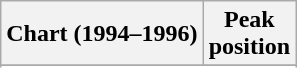<table class="wikitable sortable plainrowheaders" style="text-align:center">
<tr>
<th scope="col">Chart (1994–1996)</th>
<th scope="col">Peak<br>position</th>
</tr>
<tr>
</tr>
<tr>
</tr>
<tr>
</tr>
<tr>
</tr>
<tr>
</tr>
</table>
